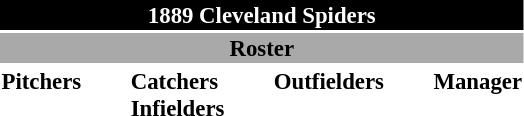<table class="toccolours" style="font-size: 95%;">
<tr>
<th colspan="10" style="background-color: #000000; color: #FFFFFF; text-align: center;">1889 Cleveland Spiders</th>
</tr>
<tr>
<td colspan="10" style="background-color: #A9A9A9; color: #000000; text-align: center;"><strong>Roster</strong></td>
</tr>
<tr>
<td valign="top"><strong>Pitchers</strong><br>



</td>
<td width="25px"></td>
<td valign="top"><strong>Catchers</strong><br>


<strong>Infielders</strong>



</td>
<td width="25px"></td>
<td valign="top"><strong>Outfielders</strong><br>


</td>
<td width="25px"></td>
<td valign="top"><strong>Manager</strong><br></td>
</tr>
</table>
